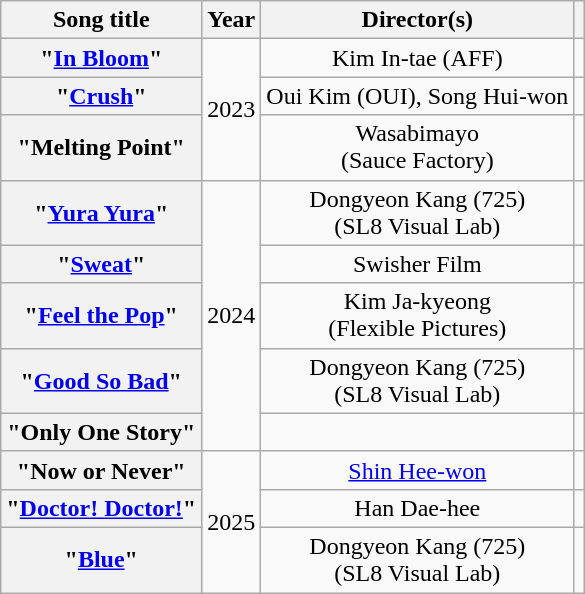<table class="wikitable plainrowheaders" style="text-align:center">
<tr>
<th scope="col">Song title</th>
<th scope="col">Year</th>
<th scope="col">Director(s)</th>
<th scope="col"></th>
</tr>
<tr>
<th scope="row">"<a href='#'>In Bloom</a>"</th>
<td rowspan="3">2023</td>
<td>Kim In-tae (AFF)</td>
<td></td>
</tr>
<tr>
<th scope="row">"<a href='#'>Crush</a>"</th>
<td>Oui Kim (OUI), Song Hui-won</td>
<td></td>
</tr>
<tr>
<th scope="row">"Melting Point"</th>
<td>Wasabimayo<br>(Sauce Factory)</td>
<td></td>
</tr>
<tr>
<th scope="row">"<a href='#'>Yura Yura</a>"</th>
<td rowspan="5">2024</td>
<td>Dongyeon Kang (725)<br>(SL8 Visual Lab)</td>
<td></td>
</tr>
<tr>
<th scope="row">"<a href='#'>Sweat</a>"</th>
<td>Swisher Film</td>
<td></td>
</tr>
<tr>
<th scope="row">"<a href='#'>Feel the Pop</a>"</th>
<td>Kim Ja-kyeong<br>(Flexible Pictures)</td>
<td></td>
</tr>
<tr>
<th scope="row">"<a href='#'>Good So Bad</a>"</th>
<td>Dongyeon Kang (725)<br>(SL8 Visual Lab)</td>
<td></td>
</tr>
<tr>
<th scope="row">"Only One Story"</th>
<td></td>
<td></td>
</tr>
<tr>
<th scope="row">"Now or Never"</th>
<td rowspan="3">2025</td>
<td><a href='#'>Shin Hee-won</a></td>
<td></td>
</tr>
<tr>
<th scope="row">"<a href='#'>Doctor! Doctor!</a>"</th>
<td>Han Dae-hee</td>
<td></td>
</tr>
<tr>
<th scope="row">"<a href='#'>Blue</a>"</th>
<td>Dongyeon Kang (725)<br>(SL8 Visual Lab)</td>
<td></td>
</tr>
</table>
